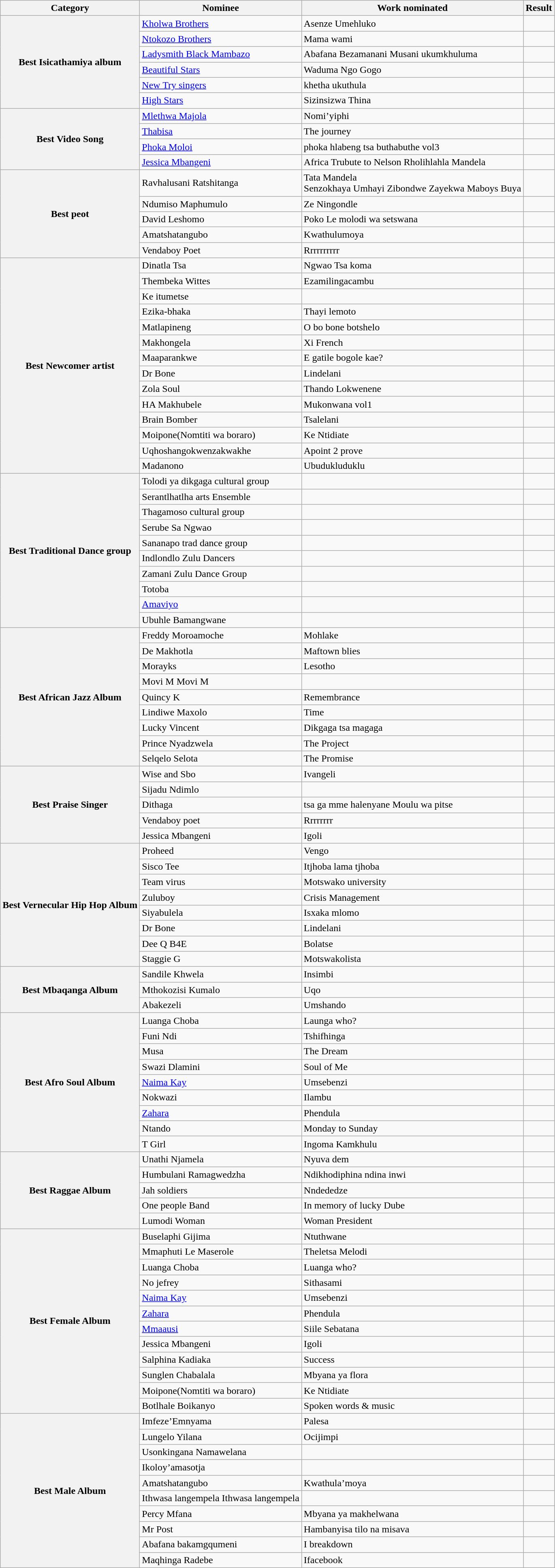<table class="wikitable">
<tr>
<th>Category</th>
<th>Nominee</th>
<th>Work nominated</th>
<th>Result</th>
</tr>
<tr>
<th rowspan="6">Best Isicathamiya album</th>
<td><a href='#'>Kholwa Brothers</a></td>
<td>Asenze Umehluko</td>
<td></td>
</tr>
<tr>
<td><a href='#'>Ntokozo Brothers</a></td>
<td>Mama wami</td>
<td></td>
</tr>
<tr>
<td><a href='#'>Ladysmith Black Mambazo</a></td>
<td>Abafana Bezamanani Musani ukumkhuluma</td>
<td></td>
</tr>
<tr>
<td><a href='#'>Beautiful Stars</a></td>
<td>Waduma Ngo Gogo</td>
<td></td>
</tr>
<tr>
<td><a href='#'>New Try singers</a></td>
<td>khetha ukuthula</td>
<td></td>
</tr>
<tr>
<td><a href='#'>High Stars</a></td>
<td>Sizinsizwa Thina</td>
<td></td>
</tr>
<tr>
<th rowspan="4">Best Video Song</th>
<td><a href='#'>Mlethwa Majola</a></td>
<td>Nomi’yiphi</td>
<td></td>
</tr>
<tr>
<td><a href='#'>Thabisa</a></td>
<td>The journey</td>
<td></td>
</tr>
<tr>
<td><a href='#'>Phoka Moloi</a></td>
<td>phoka hlabeng tsa buthabuthe vol3</td>
<td></td>
</tr>
<tr>
<td><a href='#'>Jessica Mbangeni</a></td>
<td>Africa Trubute to Nelson Rholihlahla Mandela</td>
<td></td>
</tr>
<tr>
<th rowspan="5">Best peot</th>
<td>Ravhalusani Ratshitanga</td>
<td>Tata Mandela<br>Senzokhaya Umhayi Zibondwe Zayekwa
Maboys Buya</td>
<td></td>
</tr>
<tr>
<td>Ndumiso Maphumulo</td>
<td>Ze Ningondle</td>
<td></td>
</tr>
<tr>
<td>David Leshomo</td>
<td>Poko Le molodi wa setswana</td>
<td></td>
</tr>
<tr>
<td>Amatshatangubo</td>
<td>Kwathulumoya</td>
<td></td>
</tr>
<tr>
<td>Vendaboy Poet</td>
<td>Rrrrrrrrrr</td>
<td></td>
</tr>
<tr>
<th rowspan="14">Best Newcomer artist</th>
<td>Dinatla Tsa</td>
<td>Ngwao Tsa koma</td>
<td></td>
</tr>
<tr>
<td>Thembeka Wittes</td>
<td>Ezamilingacambu</td>
<td></td>
</tr>
<tr>
<td Reliable Knowledge Theatre club>Ke itumetse</td>
<td></td>
<td></td>
</tr>
<tr>
<td>Ezika-bhaka</td>
<td>Thayi lemoto</td>
<td></td>
</tr>
<tr>
<td>Matlapineng</td>
<td>O bo bone botshelo</td>
<td></td>
</tr>
<tr>
<td>Makhongela</td>
<td>Xi French</td>
<td></td>
</tr>
<tr>
<td>Maaparankwe</td>
<td>E gatile bogole kae?</td>
<td></td>
</tr>
<tr>
<td>Dr Bone</td>
<td>Lindelani</td>
<td></td>
</tr>
<tr>
<td>Zola Soul</td>
<td>Thando Lokwenene</td>
<td></td>
</tr>
<tr>
<td>HA Makhubele</td>
<td>Mukonwana vol1</td>
<td></td>
</tr>
<tr>
<td>Brain Bomber</td>
<td>Tsalelani</td>
<td></td>
</tr>
<tr>
<td>Moipone(Nomtiti wa boraro)</td>
<td>Ke Ntidiate</td>
<td></td>
</tr>
<tr>
<td>Uqhoshangokwenzakwakhe</td>
<td>Apoint 2 prove</td>
<td></td>
</tr>
<tr>
<td>Madanono</td>
<td>Ubudukluduklu</td>
<td></td>
</tr>
<tr>
<th rowspan="10">Best Traditional Dance group</th>
<td>Tolodi ya dikgaga cultural group</td>
<td></td>
<td></td>
</tr>
<tr>
<td>Serantlhatlha arts Ensemble</td>
<td></td>
<td></td>
</tr>
<tr>
<td>Thagamoso cultural group</td>
<td></td>
<td></td>
</tr>
<tr>
<td>Serube Sa Ngwao</td>
<td></td>
<td></td>
</tr>
<tr>
<td>Sananapo trad dance group</td>
<td></td>
<td></td>
</tr>
<tr>
<td>Indlondlo Zulu Dancers</td>
<td></td>
<td></td>
</tr>
<tr>
<td>Zamani Zulu Dance Group</td>
<td></td>
<td></td>
</tr>
<tr>
<td>Totoba</td>
<td></td>
<td></td>
</tr>
<tr>
<td><a href='#'>Amaviyo</a></td>
<td></td>
<td></td>
</tr>
<tr>
<td>Ubuhle Bamangwane</td>
<td></td>
<td></td>
</tr>
<tr>
<th rowspan="9">Best African Jazz Album</th>
<td>Freddy Moroamoche</td>
<td>Mohlake</td>
<td></td>
</tr>
<tr>
<td>De Makhotla</td>
<td>Maftown blies</td>
<td></td>
</tr>
<tr>
<td>Morayks</td>
<td>Lesotho</td>
<td></td>
</tr>
<tr>
<td>Movi M Movi M</td>
<td></td>
<td></td>
</tr>
<tr>
<td>Quincy K</td>
<td>Remembrance</td>
<td></td>
</tr>
<tr>
<td>Lindiwe Maxolo</td>
<td>Time</td>
<td></td>
</tr>
<tr>
<td>Lucky Vincent</td>
<td>Dikgaga tsa magaga</td>
<td></td>
</tr>
<tr>
<td>Prince Nyadzwela</td>
<td>The Project</td>
<td></td>
</tr>
<tr>
<td>Selqelo Selota</td>
<td>The Promise</td>
<td></td>
</tr>
<tr>
<th rowspan="5">Best Praise Singer</th>
<td>Wise and Sbo</td>
<td>Ivangeli</td>
<td></td>
</tr>
<tr>
<td>Sijadu Ndimlo</td>
<td></td>
<td></td>
</tr>
<tr>
<td>Dithaga</td>
<td>tsa ga mme halenyane Moulu wa pitse</td>
<td></td>
</tr>
<tr>
<td>Vendaboy poet</td>
<td>Rrrrrrrr</td>
<td></td>
</tr>
<tr>
<td>Jessica Mbangeni</td>
<td>Igoli</td>
<td></td>
</tr>
<tr>
<th rowspan="8">Best Vernecular Hip Hop Album</th>
<td>Proheed</td>
<td>Vengo</td>
<td></td>
</tr>
<tr>
<td>Sisco Tee</td>
<td>Itjhoba lama tjhoba</td>
<td></td>
</tr>
<tr>
<td>Team virus</td>
<td>Motswako university</td>
<td></td>
</tr>
<tr>
<td>Zuluboy</td>
<td>Crisis Management</td>
<td></td>
</tr>
<tr>
<td>Siyabulela</td>
<td>Isxaka mlomo</td>
<td></td>
</tr>
<tr>
<td>Dr Bone</td>
<td>Lindelani</td>
<td></td>
</tr>
<tr>
<td>Dee Q B4E</td>
<td>Bolatse</td>
<td></td>
</tr>
<tr>
<td>Staggie G</td>
<td>Motswakolista</td>
<td></td>
</tr>
<tr>
<th rowspan="3">Best Mbaqanga Album</th>
<td>Sandile Khwela</td>
<td>Insimbi</td>
<td></td>
</tr>
<tr>
<td>Mthokozisi Kumalo</td>
<td>Uqo</td>
<td></td>
</tr>
<tr>
<td>Abakezeli</td>
<td>Umshando</td>
<td></td>
</tr>
<tr>
<th rowspan="9">Best Afro Soul Album</th>
<td>Luanga Choba</td>
<td>Launga who?</td>
<td></td>
</tr>
<tr>
<td>Funi Ndi</td>
<td>Tshifhinga</td>
<td></td>
</tr>
<tr>
<td>Musa</td>
<td>The Dream</td>
<td></td>
</tr>
<tr>
<td>Swazi Dlamini</td>
<td>Soul of Me</td>
<td></td>
</tr>
<tr>
<td><a href='#'>Naima Kay</a></td>
<td>Umsebenzi</td>
<td></td>
</tr>
<tr>
<td>Nokwazi</td>
<td>Ilambu</td>
<td></td>
</tr>
<tr>
<td><a href='#'>Zahara</a></td>
<td>Phendula</td>
<td></td>
</tr>
<tr>
<td>Ntando</td>
<td>Monday to Sunday</td>
<td></td>
</tr>
<tr>
<td>T Girl</td>
<td>Ingoma Kamkhulu</td>
<td></td>
</tr>
<tr>
<th rowspan="5">Best Raggae Album</th>
<td>Unathi Njamela</td>
<td>Nyuva dem</td>
<td></td>
</tr>
<tr>
<td>Humbulani Ramagwedzha</td>
<td>Ndikhodiphina ndina inwi</td>
<td></td>
</tr>
<tr>
<td>Jah soldiers</td>
<td>Nndededze</td>
<td></td>
</tr>
<tr>
<td>One people Band</td>
<td>In memory of lucky Dube</td>
<td></td>
</tr>
<tr>
<td>Lumodi Woman</td>
<td>Woman President</td>
<td></td>
</tr>
<tr>
<th rowspan="12">Best Female Album</th>
<td>Buselaphi Gijima</td>
<td>Ntuthwane</td>
<td></td>
</tr>
<tr>
<td>Mmaphuti Le Maserole</td>
<td>Theletsa Melodi</td>
<td></td>
</tr>
<tr>
<td>Luanga Choba</td>
<td>Luanga who?</td>
<td></td>
</tr>
<tr>
<td>No jefrey</td>
<td>Sithasami</td>
<td></td>
</tr>
<tr>
<td><a href='#'>Naima Kay</a></td>
<td>Umsebenzi</td>
<td></td>
</tr>
<tr>
<td><a href='#'>Zahara</a></td>
<td>Phendula</td>
<td></td>
</tr>
<tr>
<td><a href='#'>Mmaausi</a></td>
<td>Siile Sebatana</td>
<td></td>
</tr>
<tr>
<td>Jessica Mbangeni</td>
<td>Igoli</td>
<td></td>
</tr>
<tr>
<td>Salphina Kadiaka</td>
<td>Success</td>
<td></td>
</tr>
<tr>
<td>Sunglen Chabalala</td>
<td>Mbyana ya flora</td>
<td></td>
</tr>
<tr>
<td>Moipone(Nomtiti wa boraro)</td>
<td>Ke Ntidiate</td>
<td></td>
</tr>
<tr>
<td>Botlhale Boikanyo</td>
<td>Spoken words & music</td>
<td></td>
</tr>
<tr>
<th rowspan="10">Best Male Album</th>
<td>Imfeze’Emnyama</td>
<td>Palesa</td>
<td></td>
</tr>
<tr>
<td>Lungelo Yilana</td>
<td>Ocijimpi</td>
<td></td>
</tr>
<tr>
<td>Usonkingana Namawelana</td>
<td></td>
<td></td>
</tr>
<tr>
<td>Ikoloy’amasotja</td>
<td></td>
<td></td>
</tr>
<tr>
<td>Amatshatangubo</td>
<td>Kwathula’moya</td>
<td></td>
</tr>
<tr>
<td>Ithwasa langempela Ithwasa langempela</td>
<td></td>
<td></td>
</tr>
<tr>
<td>Percy Mfana</td>
<td>Mbyana ya makhelwana</td>
<td></td>
</tr>
<tr>
<td>Mr Post</td>
<td>Hambanyisa tilo na misava</td>
<td></td>
</tr>
<tr>
<td>Abafana bakamgqumeni</td>
<td>I breakdown</td>
<td></td>
</tr>
<tr>
<td>Maqhinga Radebe</td>
<td>Ifacebook</td>
<td></td>
</tr>
</table>
